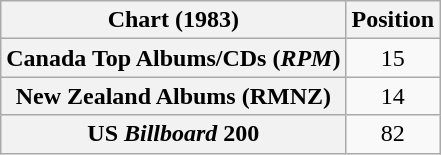<table class="wikitable sortable plainrowheaders" style="text-align:center">
<tr>
<th scope="col">Chart (1983)</th>
<th scope="col">Position</th>
</tr>
<tr>
<th scope="row">Canada Top Albums/CDs (<em>RPM</em>)</th>
<td>15</td>
</tr>
<tr>
<th scope="row">New Zealand Albums (RMNZ)</th>
<td>14</td>
</tr>
<tr>
<th scope="row">US <em>Billboard</em> 200</th>
<td>82</td>
</tr>
</table>
